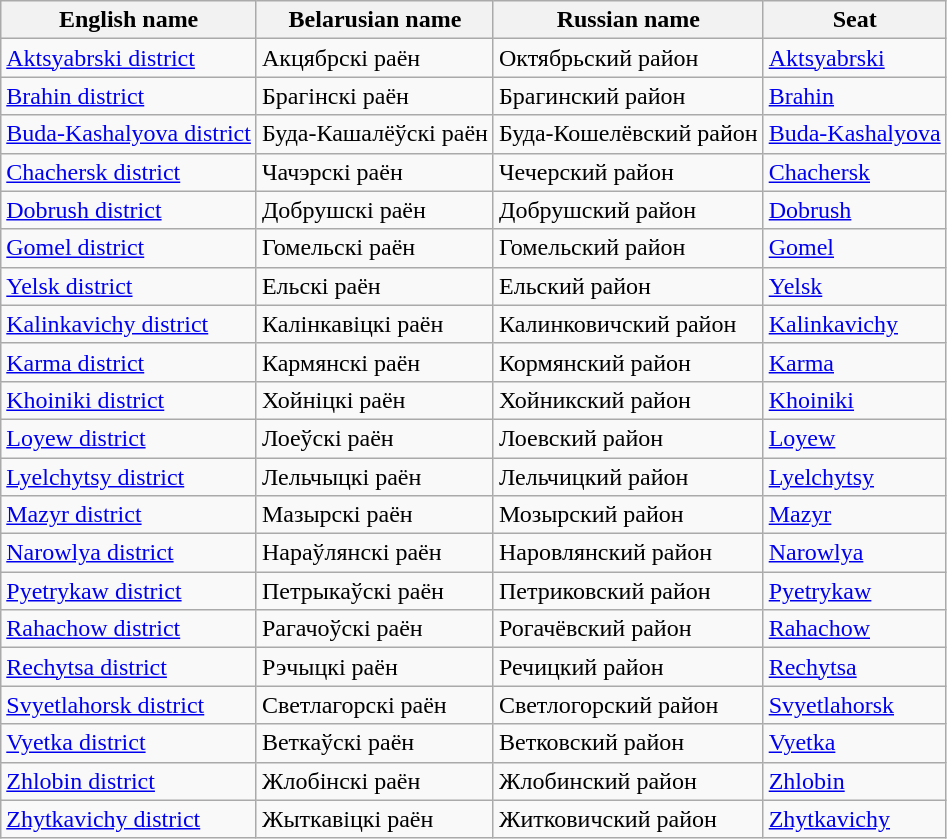<table class="wikitable sortable">
<tr>
<th>English name</th>
<th>Belarusian name</th>
<th>Russian name</th>
<th>Seat</th>
</tr>
<tr>
<td><a href='#'>Aktsyabrski district</a></td>
<td>Акцябрскі раён</td>
<td>Октябрьский район</td>
<td><a href='#'>Aktsyabrski</a></td>
</tr>
<tr>
<td><a href='#'>Brahin district</a></td>
<td>Брагінскі раён</td>
<td>Брагинский район</td>
<td><a href='#'>Brahin</a></td>
</tr>
<tr>
<td><a href='#'>Buda-Kashalyova district</a></td>
<td>Буда-Кашалёўскі раён</td>
<td>Буда-Кошелёвский район</td>
<td><a href='#'>Buda-Kashalyova</a></td>
</tr>
<tr>
<td><a href='#'>Chachersk district</a></td>
<td>Чачэрскі раён</td>
<td>Чечерский район</td>
<td><a href='#'>Chachersk</a></td>
</tr>
<tr>
<td><a href='#'>Dobrush district</a></td>
<td>Добрушскі раён</td>
<td>Добрушский район</td>
<td><a href='#'>Dobrush</a></td>
</tr>
<tr>
<td><a href='#'>Gomel district</a></td>
<td>Гомельскі раён</td>
<td>Гомельский район</td>
<td><a href='#'>Gomel</a></td>
</tr>
<tr>
<td><a href='#'>Yelsk district</a></td>
<td>Ельскі раён</td>
<td>Ельский район</td>
<td><a href='#'>Yelsk</a></td>
</tr>
<tr>
<td><a href='#'>Kalinkavichy district</a></td>
<td>Калінкавіцкі раён</td>
<td>Калинковичский район</td>
<td><a href='#'>Kalinkavichy</a></td>
</tr>
<tr>
<td><a href='#'>Karma district</a></td>
<td>Кармянскі раён</td>
<td>Кормянский район</td>
<td><a href='#'>Karma</a></td>
</tr>
<tr>
<td><a href='#'>Khoiniki district</a></td>
<td>Хойніцкі раён</td>
<td>Хойникский район</td>
<td><a href='#'>Khoiniki</a></td>
</tr>
<tr>
<td><a href='#'>Loyew district</a></td>
<td>Лоеўскі раён</td>
<td>Лоевский район</td>
<td><a href='#'>Loyew</a></td>
</tr>
<tr>
<td><a href='#'>Lyelchytsy district</a></td>
<td>Лельчыцкі раён</td>
<td>Лельчицкий район</td>
<td><a href='#'>Lyelchytsy</a></td>
</tr>
<tr>
<td><a href='#'>Mazyr district</a></td>
<td>Мазырскі раён</td>
<td>Мозырский район</td>
<td><a href='#'>Mazyr</a></td>
</tr>
<tr>
<td><a href='#'>Narowlya district</a></td>
<td>Нараўлянскі раён</td>
<td>Наровлянский район</td>
<td><a href='#'>Narowlya</a></td>
</tr>
<tr>
<td><a href='#'>Pyetrykaw district</a></td>
<td>Петрыкаўскі раён</td>
<td>Петриковский район</td>
<td><a href='#'>Pyetrykaw</a></td>
</tr>
<tr>
<td><a href='#'>Rahachow district</a></td>
<td>Рагачоўскі раён</td>
<td>Рогачёвский район</td>
<td><a href='#'>Rahachow</a></td>
</tr>
<tr>
<td><a href='#'>Rechytsa district</a></td>
<td>Рэчыцкі раён</td>
<td>Речицкий район</td>
<td><a href='#'>Rechytsa</a></td>
</tr>
<tr>
<td><a href='#'>Svyetlahorsk district</a></td>
<td>Светлагорскі раён</td>
<td>Светлогорский район</td>
<td><a href='#'>Svyetlahorsk</a></td>
</tr>
<tr>
<td><a href='#'>Vyetka district</a></td>
<td>Веткаўскі раён</td>
<td>Ветковский район</td>
<td><a href='#'>Vyetka</a></td>
</tr>
<tr>
<td><a href='#'>Zhlobin district</a></td>
<td>Жлобінскі раён</td>
<td>Жлобинский район</td>
<td><a href='#'>Zhlobin</a></td>
</tr>
<tr>
<td><a href='#'>Zhytkavichy district</a></td>
<td>Жыткавіцкі раён</td>
<td>Житковичский район</td>
<td><a href='#'>Zhytkavichy</a></td>
</tr>
</table>
